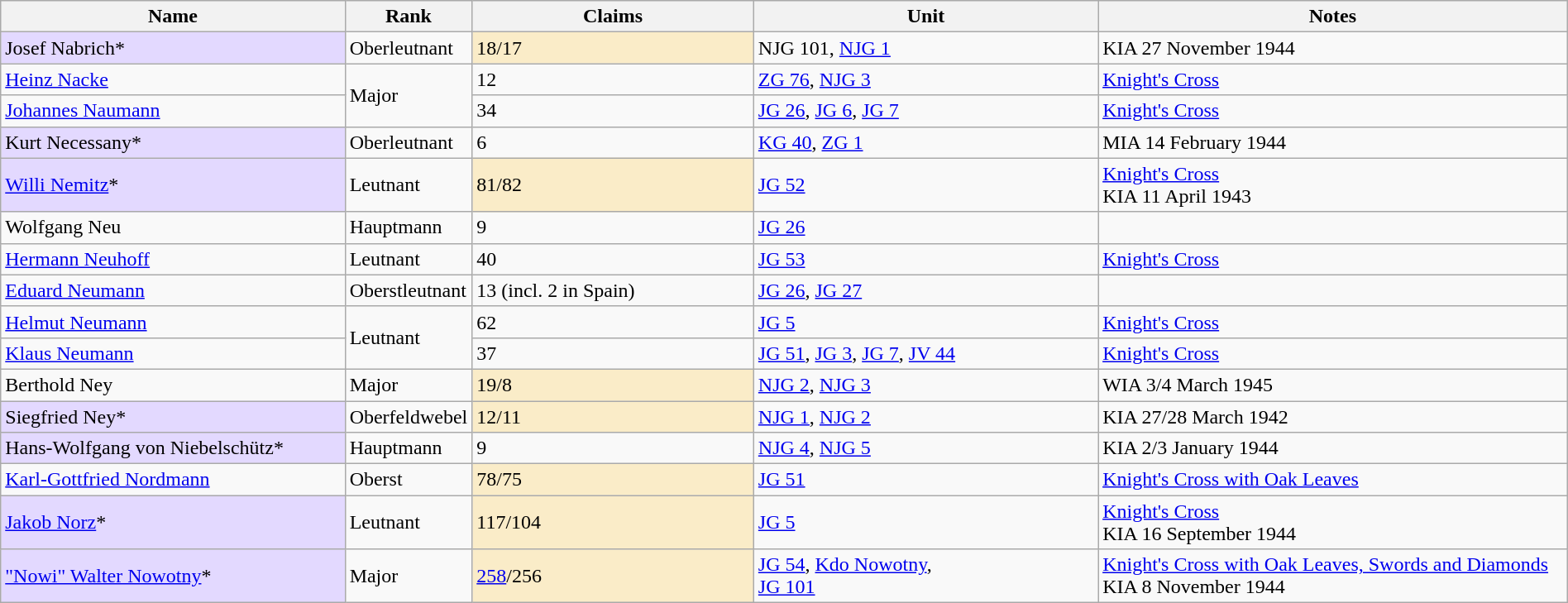<table class="wikitable" style="width:100%;">
<tr>
<th width="22%">Name</th>
<th width="8%">Rank</th>
<th width="18%">Claims</th>
<th width="22%">Unit</th>
<th width="30%">Notes</th>
</tr>
<tr>
<td style="background:#e3d9ff;" align="left">Josef Nabrich*</td>
<td>Oberleutnant</td>
<td style="background:#faecc8" align="left">18/17</td>
<td>NJG 101, <a href='#'>NJG 1</a></td>
<td>KIA 27 November 1944</td>
</tr>
<tr>
<td><a href='#'>Heinz Nacke</a></td>
<td rowspan="2">Major</td>
<td>12</td>
<td><a href='#'>ZG 76</a>, <a href='#'>NJG 3</a></td>
<td><a href='#'>Knight's Cross</a></td>
</tr>
<tr>
<td><a href='#'>Johannes Naumann</a></td>
<td>34</td>
<td><a href='#'>JG 26</a>, <a href='#'>JG 6</a>, <a href='#'>JG 7</a></td>
<td><a href='#'>Knight's Cross</a></td>
</tr>
<tr>
<td style="background:#e3d9ff;" align="left">Kurt Necessany*</td>
<td>Oberleutnant</td>
<td>6</td>
<td><a href='#'>KG 40</a>, <a href='#'>ZG 1</a></td>
<td>MIA 14 February 1944</td>
</tr>
<tr>
<td style="background:#e3d9ff;" align="left"><a href='#'>Willi Nemitz</a>*</td>
<td>Leutnant</td>
<td style="background:#faecc8" align="left">81/82</td>
<td><a href='#'>JG 52</a></td>
<td><a href='#'>Knight's Cross</a><br>KIA 11 April 1943</td>
</tr>
<tr>
<td>Wolfgang Neu</td>
<td>Hauptmann</td>
<td>9</td>
<td><a href='#'>JG 26</a></td>
<td></td>
</tr>
<tr>
<td><a href='#'>Hermann Neuhoff</a></td>
<td>Leutnant</td>
<td>40</td>
<td><a href='#'>JG 53</a></td>
<td><a href='#'>Knight's Cross</a></td>
</tr>
<tr>
<td><a href='#'>Eduard Neumann</a></td>
<td>Oberstleutnant</td>
<td>13 (incl. 2 in Spain)</td>
<td><a href='#'>JG 26</a>, <a href='#'>JG 27</a></td>
<td></td>
</tr>
<tr>
<td><a href='#'>Helmut Neumann</a></td>
<td rowspan="2">Leutnant</td>
<td>62</td>
<td><a href='#'>JG 5</a></td>
<td><a href='#'>Knight's Cross</a></td>
</tr>
<tr>
<td><a href='#'>Klaus Neumann</a></td>
<td>37</td>
<td><a href='#'>JG 51</a>, <a href='#'>JG 3</a>, <a href='#'>JG 7</a>, <a href='#'>JV 44</a></td>
<td><a href='#'>Knight's Cross</a></td>
</tr>
<tr>
<td>Berthold Ney</td>
<td>Major</td>
<td style="background:#faecc8" align="left">19/8</td>
<td><a href='#'>NJG 2</a>, <a href='#'>NJG 3</a></td>
<td>WIA 3/4 March 1945</td>
</tr>
<tr>
<td style="background:#e3d9ff;" align="left">Siegfried Ney*</td>
<td>Oberfeldwebel</td>
<td style="background:#faecc8" align="left">12/11</td>
<td><a href='#'>NJG 1</a>, <a href='#'>NJG 2</a></td>
<td>KIA 27/28 March 1942</td>
</tr>
<tr>
<td style="background:#e3d9ff;" align="left">Hans-Wolfgang von Niebelschütz*</td>
<td>Hauptmann</td>
<td>9</td>
<td><a href='#'>NJG 4</a>, <a href='#'>NJG 5</a></td>
<td>KIA 2/3 January 1944</td>
</tr>
<tr>
<td><a href='#'>Karl-Gottfried Nordmann</a></td>
<td>Oberst</td>
<td style="background:#faecc8" align="left">78/75</td>
<td><a href='#'>JG 51</a></td>
<td><a href='#'>Knight's Cross with Oak Leaves</a></td>
</tr>
<tr>
<td style="background:#e3d9ff;" align="left"><a href='#'>Jakob Norz</a>*</td>
<td>Leutnant</td>
<td style="background:#faecc8" align="left">117/104</td>
<td><a href='#'>JG 5</a></td>
<td><a href='#'>Knight's Cross</a><br>KIA 16 September 1944</td>
</tr>
<tr>
<td style="background:#e3d9ff;" align="left"><a href='#'>"Nowi" Walter Nowotny</a>*</td>
<td>Major</td>
<td style="background:#faecc8" align="left"><a href='#'>258</a>/256</td>
<td><a href='#'>JG 54</a>, <a href='#'>Kdo Nowotny</a>,<br><a href='#'>JG 101</a></td>
<td><a href='#'>Knight's Cross with Oak Leaves, Swords and Diamonds</a><br>KIA 8 November 1944</td>
</tr>
</table>
